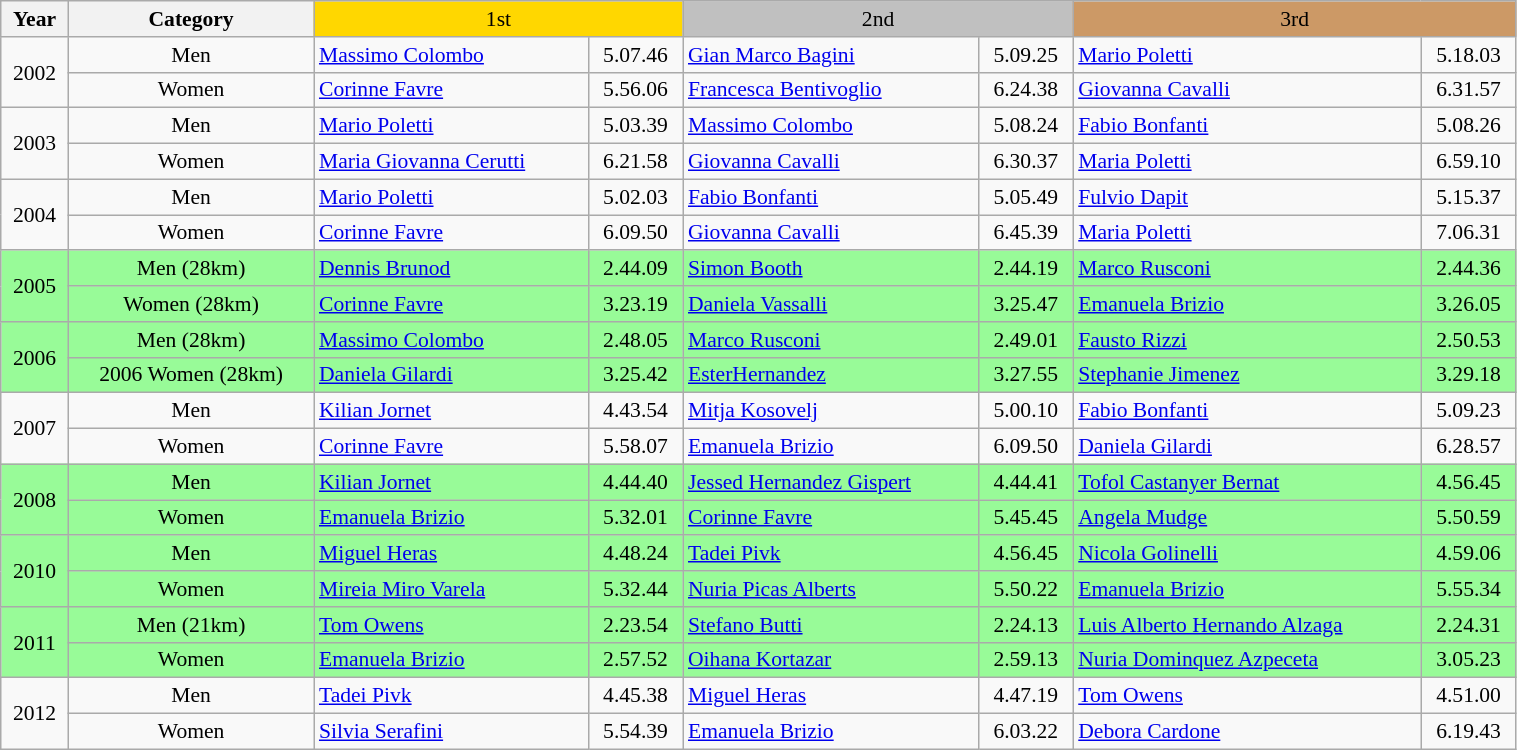<table class="wikitable" width=80% style="font-size:90%; text-align:center;">
<tr>
<th>Year</th>
<th>Category</th>
<td colspan=2 bgcolor=gold>1st</td>
<td colspan=2 bgcolor=silver>2nd</td>
<td colspan=2 bgcolor=cc9966>3rd</td>
</tr>
<tr>
<td rowspan=2>2002</td>
<td>Men</td>
<td align=left> <a href='#'>Massimo Colombo </a></td>
<td>5.07.46</td>
<td align=left> <a href='#'>Gian Marco Bagini </a></td>
<td>5.09.25</td>
<td align=left> <a href='#'>Mario Poletti</a></td>
<td>5.18.03</td>
</tr>
<tr>
<td>Women</td>
<td align=left> <a href='#'>Corinne Favre</a></td>
<td>5.56.06</td>
<td align=left> <a href='#'>Francesca Bentivoglio</a></td>
<td>6.24.38</td>
<td align=left> <a href='#'>Giovanna Cavalli</a></td>
<td>6.31.57</td>
</tr>
<tr>
<td rowspan=2>2003</td>
<td>Men</td>
<td align=left> <a href='#'>Mario Poletti</a></td>
<td>5.03.39</td>
<td align=left> <a href='#'>Massimo Colombo</a></td>
<td>5.08.24</td>
<td align=left> <a href='#'>Fabio Bonfanti</a></td>
<td>5.08.26</td>
</tr>
<tr>
<td>Women</td>
<td align=left> <a href='#'>Maria Giovanna Cerutti </a></td>
<td>6.21.58</td>
<td align=left> <a href='#'>Giovanna Cavalli </a></td>
<td>6.30.37</td>
<td align=left> <a href='#'>Maria Poletti </a></td>
<td>6.59.10</td>
</tr>
<tr>
<td rowspan=2>2004</td>
<td>Men</td>
<td align=left> <a href='#'>Mario Poletti</a></td>
<td>5.02.03</td>
<td align=left> <a href='#'>Fabio Bonfanti</a></td>
<td>5.05.49</td>
<td align=left> <a href='#'>Fulvio Dapit </a></td>
<td>5.15.37</td>
</tr>
<tr>
<td>Women</td>
<td align=left> <a href='#'>Corinne Favre</a></td>
<td>6.09.50</td>
<td align=left> <a href='#'>Giovanna Cavalli</a></td>
<td>6.45.39</td>
<td align=left> <a href='#'>Maria Poletti </a></td>
<td>7.06.31</td>
</tr>
<tr bgcolor=palegreen>
<td rowspan=2>2005</td>
<td>Men (28km)</td>
<td align=left> <a href='#'>Dennis Brunod </a></td>
<td>2.44.09</td>
<td align=left> <a href='#'>Simon Booth</a></td>
<td>2.44.19</td>
<td align=left> <a href='#'>Marco Rusconi </a></td>
<td>2.44.36</td>
</tr>
<tr bgcolor=palegreen>
<td>Women (28km)</td>
<td align=left> <a href='#'>Corinne Favre</a></td>
<td>3.23.19</td>
<td align=left> <a href='#'>Daniela Vassalli </a></td>
<td>3.25.47</td>
<td align=left> <a href='#'>Emanuela Brizio</a></td>
<td>3.26.05</td>
</tr>
<tr bgcolor=palegreen>
<td rowspan=2>2006</td>
<td>Men (28km)</td>
<td align=left> <a href='#'>Massimo Colombo</a></td>
<td>2.48.05</td>
<td align=left> <a href='#'>Marco Rusconi </a></td>
<td>2.49.01</td>
<td align=left> <a href='#'>Fausto Rizzi </a></td>
<td>2.50.53</td>
</tr>
<tr bgcolor=palegreen>
<td>2006 Women (28km)</td>
<td align=left> <a href='#'>Daniela Gilardi </a></td>
<td>3.25.42</td>
<td align=left> <a href='#'>EsterHernandez </a></td>
<td>3.27.55</td>
<td align=left> <a href='#'>Stephanie Jimenez </a></td>
<td>3.29.18</td>
</tr>
<tr>
<td rowspan=2>2007</td>
<td>Men</td>
<td align=left> <a href='#'>Kilian Jornet </a></td>
<td>4.43.54</td>
<td align=left> <a href='#'>Mitja Kosovelj</a></td>
<td>5.00.10</td>
<td align=left> <a href='#'>Fabio Bonfanti </a></td>
<td>5.09.23</td>
</tr>
<tr>
<td>Women</td>
<td align=left> <a href='#'>Corinne Favre</a></td>
<td>5.58.07</td>
<td align=left> <a href='#'>Emanuela Brizio</a></td>
<td>6.09.50</td>
<td align=left> <a href='#'>Daniela Gilardi </a></td>
<td>6.28.57</td>
</tr>
<tr bgcolor=palegreen>
<td rowspan=2>2008</td>
<td>Men</td>
<td align=left> <a href='#'>Kilian Jornet </a></td>
<td>4.44.40</td>
<td align=left> <a href='#'>Jessed Hernandez Gispert </a></td>
<td>4.44.41</td>
<td align=left> <a href='#'>Tofol Castanyer Bernat </a></td>
<td>4.56.45</td>
</tr>
<tr bgcolor=palegreen>
<td>Women</td>
<td align=left> <a href='#'>Emanuela Brizio</a></td>
<td>5.32.01</td>
<td align=left> <a href='#'>Corinne Favre</a></td>
<td>5.45.45</td>
<td align=left> <a href='#'>Angela Mudge </a></td>
<td>5.50.59</td>
</tr>
<tr bgcolor=palegreen>
<td rowspan=2>2010</td>
<td>Men</td>
<td align=left> <a href='#'>Miguel Heras </a></td>
<td>4.48.24</td>
<td align=left> <a href='#'>Tadei Pivk </a></td>
<td>4.56.45</td>
<td align=left> <a href='#'>Nicola Golinelli </a></td>
<td>4.59.06</td>
</tr>
<tr bgcolor=palegreen>
<td>Women</td>
<td align=left> <a href='#'>Mireia Miro Varela </a></td>
<td>5.32.44</td>
<td align=left> <a href='#'>Nuria Picas Alberts </a></td>
<td>5.50.22</td>
<td align=left> <a href='#'>Emanuela Brizio</a></td>
<td>5.55.34</td>
</tr>
<tr bgcolor=palegreen>
<td rowspan=2>2011</td>
<td>Men (21km)</td>
<td align=left> <a href='#'>Tom Owens</a></td>
<td>2.23.54</td>
<td align=left> <a href='#'>Stefano Butti </a></td>
<td>2.24.13</td>
<td align=left> <a href='#'>Luis Alberto Hernando Alzaga </a></td>
<td>2.24.31</td>
</tr>
<tr bgcolor=palegreen>
<td>Women</td>
<td align=left> <a href='#'>Emanuela Brizio</a></td>
<td>2.57.52</td>
<td align=left> <a href='#'>Oihana Kortazar </a></td>
<td>2.59.13</td>
<td align=left> <a href='#'>Nuria Dominquez Azpeceta </a></td>
<td>3.05.23</td>
</tr>
<tr>
<td rowspan=2>2012</td>
<td>Men</td>
<td align=left> <a href='#'>Tadei Pivk </a></td>
<td>4.45.38</td>
<td align=left> <a href='#'>Miguel Heras </a></td>
<td>4.47.19</td>
<td align=left> <a href='#'>Tom Owens</a></td>
<td>4.51.00</td>
</tr>
<tr>
<td>Women</td>
<td align=left> <a href='#'>Silvia Serafini </a></td>
<td>5.54.39</td>
<td align=left> <a href='#'>Emanuela Brizio</a></td>
<td>6.03.22</td>
<td align=left> <a href='#'>Debora Cardone </a></td>
<td>6.19.43</td>
</tr>
</table>
